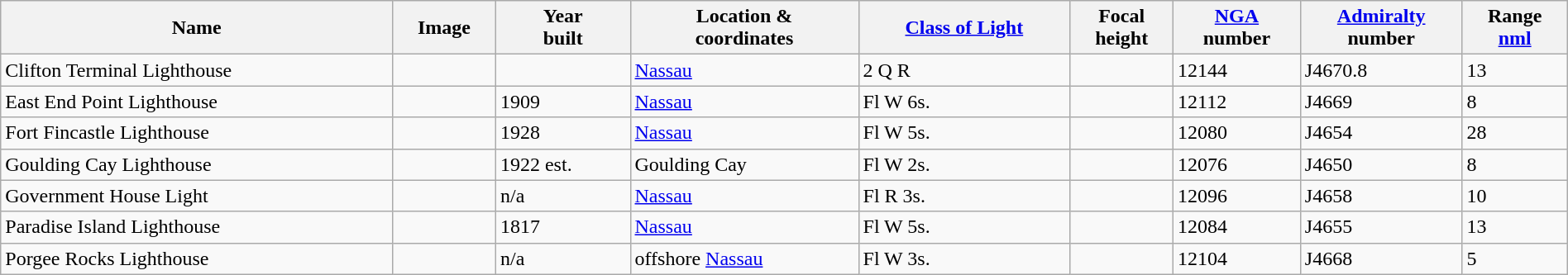<table class="wikitable sortable" style="width:100%">
<tr>
<th>Name</th>
<th>Image</th>
<th>Year<br>built</th>
<th>Location &<br> coordinates</th>
<th><a href='#'>Class of Light</a><br></th>
<th>Focal<br>height<br></th>
<th><a href='#'>NGA</a><br>number<br></th>
<th><a href='#'>Admiralty</a><br>number<br></th>
<th>Range<br><a href='#'>nml</a><br></th>
</tr>
<tr>
<td>Clifton Terminal Lighthouse</td>
<td></td>
<td></td>
<td><a href='#'>Nassau</a><br> </td>
<td>2 Q R</td>
<td></td>
<td>12144</td>
<td>J4670.8</td>
<td>13</td>
</tr>
<tr>
<td>East End Point Lighthouse</td>
<td></td>
<td>1909</td>
<td><a href='#'>Nassau</a><br></td>
<td>Fl W 6s.</td>
<td></td>
<td>12112</td>
<td>J4669</td>
<td>8</td>
</tr>
<tr>
<td>Fort Fincastle Lighthouse</td>
<td></td>
<td>1928</td>
<td><a href='#'>Nassau</a><br></td>
<td>Fl W 5s.</td>
<td></td>
<td>12080</td>
<td>J4654</td>
<td>28</td>
</tr>
<tr>
<td>Goulding Cay Lighthouse</td>
<td></td>
<td>1922 est.</td>
<td>Goulding Cay<br></td>
<td>Fl W 2s.</td>
<td></td>
<td>12076</td>
<td>J4650</td>
<td>8</td>
</tr>
<tr>
<td>Government House Light</td>
<td></td>
<td>n/a</td>
<td><a href='#'>Nassau</a><br></td>
<td>Fl R 3s.</td>
<td></td>
<td>12096</td>
<td>J4658</td>
<td>10</td>
</tr>
<tr>
<td>Paradise Island Lighthouse</td>
<td></td>
<td>1817</td>
<td><a href='#'>Nassau</a><br></td>
<td>Fl W 5s.</td>
<td></td>
<td>12084</td>
<td>J4655</td>
<td>13</td>
</tr>
<tr>
<td>Porgee Rocks Lighthouse</td>
<td></td>
<td>n/a</td>
<td>offshore <a href='#'>Nassau</a><br> </td>
<td>Fl W 3s.</td>
<td></td>
<td>12104</td>
<td>J4668</td>
<td>5</td>
</tr>
</table>
